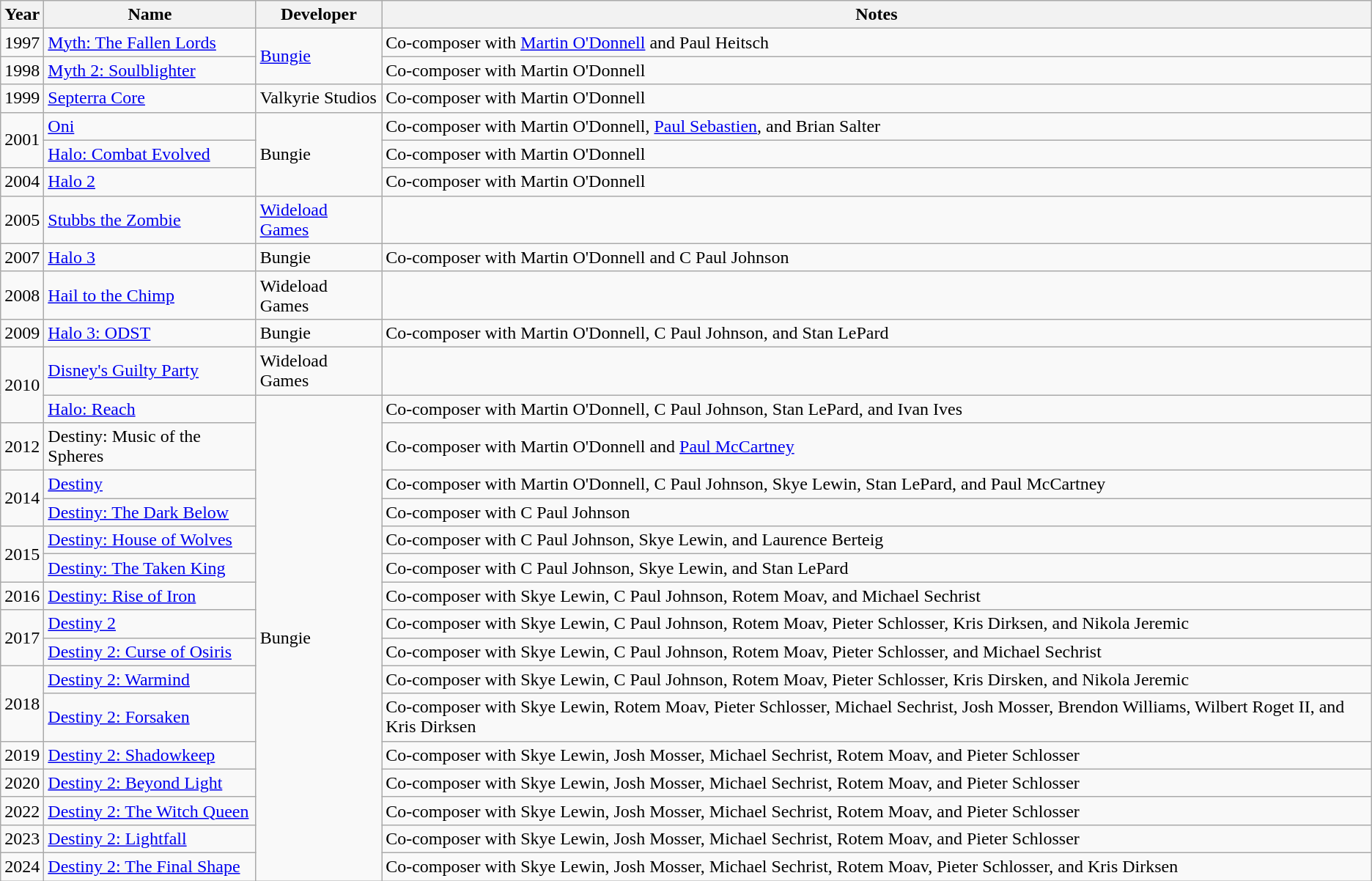<table class="wikitable">
<tr>
<th>Year</th>
<th>Name</th>
<th>Developer</th>
<th>Notes</th>
</tr>
<tr>
<td>1997</td>
<td><a href='#'>Myth: The Fallen Lords</a></td>
<td rowspan="2"><a href='#'>Bungie</a></td>
<td>Co-composer with <a href='#'>Martin O'Donnell</a> and Paul Heitsch</td>
</tr>
<tr>
<td>1998</td>
<td><a href='#'>Myth 2: Soulblighter</a></td>
<td>Co-composer with Martin O'Donnell</td>
</tr>
<tr>
<td>1999</td>
<td><a href='#'>Septerra Core</a></td>
<td>Valkyrie Studios</td>
<td>Co-composer with Martin O'Donnell</td>
</tr>
<tr>
<td rowspan="2">2001</td>
<td><a href='#'>Oni</a></td>
<td rowspan="3">Bungie</td>
<td>Co-composer with Martin O'Donnell, <a href='#'>Paul Sebastien</a>, and Brian Salter</td>
</tr>
<tr>
<td><a href='#'>Halo: Combat Evolved</a></td>
<td>Co-composer with Martin O'Donnell</td>
</tr>
<tr>
<td>2004</td>
<td><a href='#'>Halo 2</a></td>
<td>Co-composer with Martin O'Donnell</td>
</tr>
<tr>
<td>2005</td>
<td><a href='#'>Stubbs the Zombie</a></td>
<td><a href='#'>Wideload Games</a></td>
<td></td>
</tr>
<tr>
<td>2007</td>
<td><a href='#'>Halo 3</a></td>
<td>Bungie</td>
<td>Co-composer with Martin O'Donnell and C Paul Johnson</td>
</tr>
<tr>
<td>2008</td>
<td><a href='#'>Hail to the Chimp</a></td>
<td>Wideload Games</td>
<td></td>
</tr>
<tr>
<td>2009</td>
<td><a href='#'>Halo 3: ODST</a></td>
<td>Bungie</td>
<td>Co-composer with Martin O'Donnell, C Paul Johnson, and Stan LePard</td>
</tr>
<tr>
<td rowspan="2">2010</td>
<td><a href='#'>Disney's Guilty Party</a></td>
<td>Wideload Games</td>
<td></td>
</tr>
<tr>
<td><a href='#'>Halo: Reach</a></td>
<td rowspan="16">Bungie</td>
<td>Co-composer with Martin O'Donnell, C Paul Johnson, Stan LePard, and Ivan Ives</td>
</tr>
<tr>
<td>2012</td>
<td>Destiny: Music of the Spheres</td>
<td>Co-composer with Martin O'Donnell and <a href='#'>Paul McCartney</a></td>
</tr>
<tr>
<td rowspan="2">2014</td>
<td><a href='#'>Destiny</a></td>
<td>Co-composer with Martin O'Donnell, C Paul Johnson, Skye Lewin, Stan LePard, and Paul McCartney</td>
</tr>
<tr>
<td><a href='#'>Destiny: The Dark Below</a></td>
<td>Co-composer with C Paul Johnson</td>
</tr>
<tr>
<td rowspan="2">2015</td>
<td><a href='#'>Destiny: House of Wolves</a></td>
<td>Co-composer with C Paul Johnson, Skye Lewin, and Laurence Berteig</td>
</tr>
<tr>
<td><a href='#'>Destiny: The Taken King</a></td>
<td>Co-composer with C Paul Johnson, Skye Lewin, and Stan LePard</td>
</tr>
<tr>
<td>2016</td>
<td><a href='#'>Destiny: Rise of Iron</a></td>
<td>Co-composer with Skye Lewin, C Paul Johnson, Rotem Moav, and Michael Sechrist</td>
</tr>
<tr>
<td rowspan="2">2017</td>
<td><a href='#'>Destiny 2</a></td>
<td>Co-composer with Skye Lewin, C Paul Johnson, Rotem Moav, Pieter Schlosser, Kris Dirksen, and Nikola Jeremic</td>
</tr>
<tr>
<td><a href='#'>Destiny 2: Curse of Osiris</a></td>
<td>Co-composer with Skye Lewin, C Paul Johnson, Rotem Moav, Pieter Schlosser, and Michael Sechrist</td>
</tr>
<tr>
<td rowspan="2">2018</td>
<td><a href='#'>Destiny 2: Warmind</a></td>
<td>Co-composer with Skye Lewin, C Paul Johnson, Rotem Moav, Pieter Schlosser, Kris Dirsken, and Nikola Jeremic</td>
</tr>
<tr>
<td><a href='#'>Destiny 2: Forsaken</a></td>
<td>Co-composer with Skye Lewin, Rotem Moav, Pieter Schlosser, Michael Sechrist, Josh Mosser, Brendon Williams, Wilbert Roget II, and Kris Dirksen</td>
</tr>
<tr>
<td>2019</td>
<td><a href='#'>Destiny 2: Shadowkeep</a></td>
<td>Co-composer with Skye Lewin, Josh Mosser, Michael Sechrist, Rotem Moav, and Pieter Schlosser</td>
</tr>
<tr>
<td>2020</td>
<td><a href='#'>Destiny 2: Beyond Light</a></td>
<td>Co-composer with Skye Lewin, Josh Mosser, Michael Sechrist, Rotem Moav, and Pieter Schlosser</td>
</tr>
<tr>
<td>2022</td>
<td><a href='#'>Destiny 2: The Witch Queen</a></td>
<td>Co-composer with Skye Lewin, Josh Mosser, Michael Sechrist, Rotem Moav, and Pieter Schlosser</td>
</tr>
<tr>
<td>2023</td>
<td><a href='#'>Destiny 2: Lightfall</a></td>
<td>Co-composer with Skye Lewin, Josh Mosser, Michael Sechrist, Rotem Moav, and Pieter Schlosser</td>
</tr>
<tr>
<td>2024</td>
<td><a href='#'>Destiny 2: The Final Shape</a></td>
<td>Co-composer with Skye Lewin, Josh Mosser, Michael Sechrist, Rotem Moav, Pieter Schlosser, and Kris Dirksen</td>
</tr>
</table>
